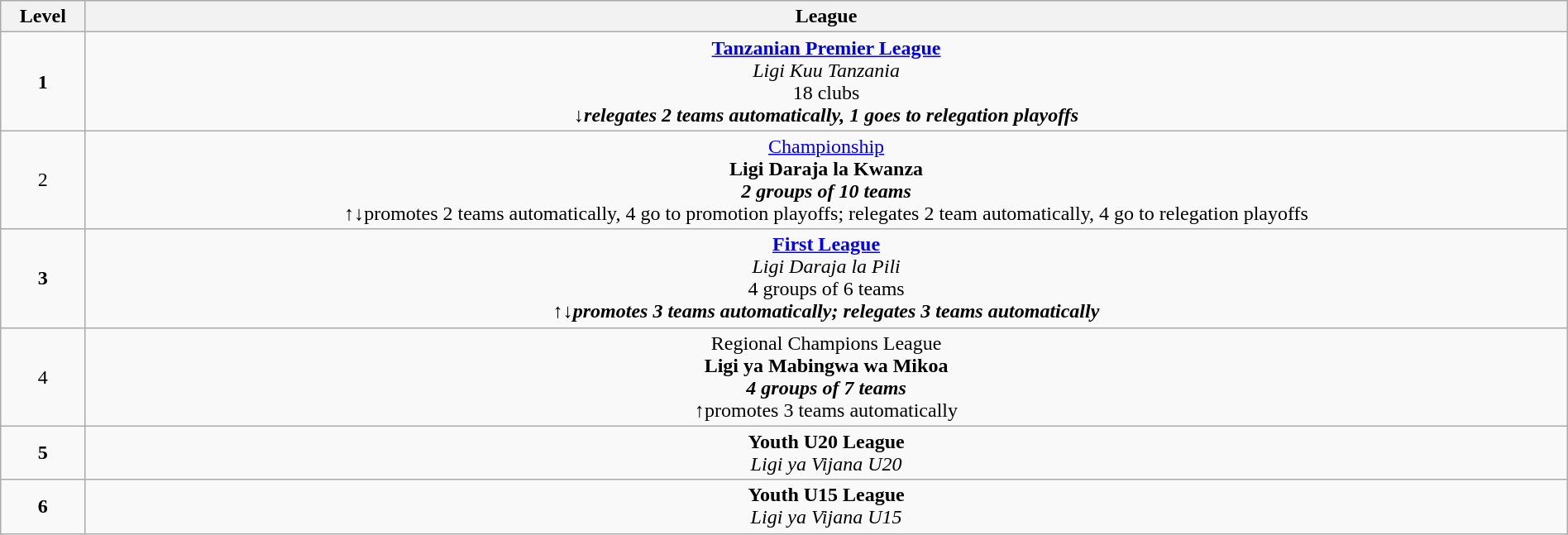<table class="wikitable" style="text-align: center;" width="100%">
<tr>
<th>Level</th>
<th>League</th>
</tr>
<tr>
<td><strong>1</strong></td>
<td><strong><a href='#'>Tanzanian Premier League</a></strong> <br><em>Ligi Kuu Tanzania</em> <br>18 clubs <br><strong><em>↓<strong>relegates 2 teams automatically, 1 goes to relegation playoffs<em></td>
</tr>
<tr>
<td></strong>2<strong></td>
<td></strong><a href='#'>Championship</a><strong> <br></em>Ligi Daraja la Kwanza<em> <br>2 groups of 10 teams<br></em></strong>↑↓</strong>promotes 2 teams automatically, 4 go to promotion playoffs; relegates 2 team automatically, 4 go to relegation playoffs</em></td>
</tr>
<tr>
<td><strong>3</strong></td>
<td><strong><a href='#'>First League</a></strong> <br><em>Ligi Daraja la Pili</em> <br>4 groups of 6 teams <br><strong><em>↑↓<strong>promotes 3 teams automatically; relegates 3 teams automatically<em></td>
</tr>
<tr>
<td></strong>4<strong></td>
<td></strong>Regional Champions League<strong> <br></em>Ligi ya Mabingwa wa Mikoa<em> <br>4 groups of 7 teams<br></em></strong>↑</strong>promotes 3 teams automatically</em></td>
</tr>
<tr>
<td><strong>5</strong></td>
<td><strong>Youth U20 League</strong> <br><em>Ligi ya Vijana U20</em> <br></td>
</tr>
<tr>
<td><strong>6</strong></td>
<td><strong>Youth U15 League</strong> <br><em>Ligi ya Vijana U15</em> <br></td>
</tr>
</table>
